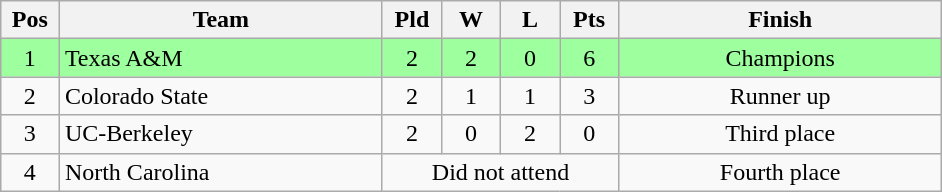<table class="wikitable" style="text-align:center; margin: 1em auto">
<tr>
<th style="width:2em">Pos</th>
<th style="width:13em">Team</th>
<th style="width:2em">Pld</th>
<th style="width:2em">W</th>
<th style="width:2em">L</th>
<th style="width:2em">Pts</th>
<th style="width:13em">Finish</th>
</tr>
<tr bgcolor="#9eff9e">
<td>1</td>
<td style="text-align:left">Texas A&M</td>
<td>2</td>
<td>2</td>
<td>0</td>
<td>6</td>
<td>Champions</td>
</tr>
<tr>
<td>2</td>
<td style="text-align:left">Colorado State</td>
<td>2</td>
<td>1</td>
<td>1</td>
<td>3</td>
<td>Runner up</td>
</tr>
<tr>
<td>3</td>
<td style="text-align:left">UC-Berkeley</td>
<td>2</td>
<td>0</td>
<td>2</td>
<td>0</td>
<td>Third place</td>
</tr>
<tr>
<td>4</td>
<td style="text-align:left">North Carolina</td>
<td colspan="4">Did not attend</td>
<td>Fourth place</td>
</tr>
</table>
